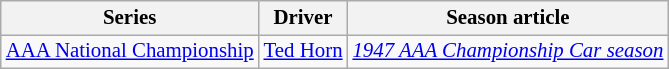<table class="wikitable" style="font-size: 87%;">
<tr>
<th>Series</th>
<th>Driver</th>
<th>Season article</th>
</tr>
<tr>
<td><a href='#'>AAA National Championship</a></td>
<td> <a href='#'>Ted Horn</a></td>
<td><em><a href='#'>1947 AAA Championship Car season</a></em></td>
</tr>
</table>
